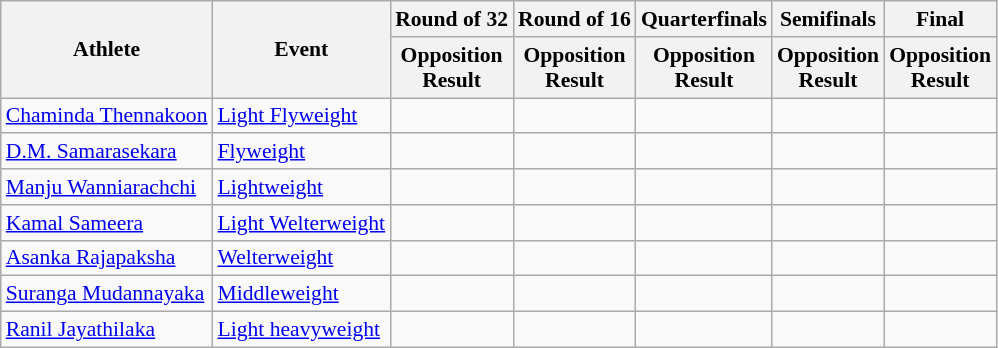<table class="wikitable" style="font-size:90%">
<tr>
<th rowspan="2">Athlete</th>
<th rowspan="2">Event</th>
<th>Round of 32</th>
<th>Round of 16</th>
<th>Quarterfinals</th>
<th>Semifinals</th>
<th>Final</th>
</tr>
<tr>
<th>Opposition<br>Result</th>
<th>Opposition<br>Result</th>
<th>Opposition<br>Result</th>
<th>Opposition<br>Result</th>
<th>Opposition<br>Result</th>
</tr>
<tr>
<td><a href='#'>Chaminda Thennakoon</a></td>
<td><a href='#'>Light Flyweight</a></td>
<td></td>
<td></td>
<td></td>
<td></td>
<td></td>
</tr>
<tr>
<td><a href='#'>D.M. Samarasekara</a></td>
<td><a href='#'>Flyweight</a></td>
<td></td>
<td></td>
<td></td>
<td></td>
<td></td>
</tr>
<tr>
<td><a href='#'>Manju Wanniarachchi</a></td>
<td><a href='#'>Lightweight</a></td>
<td></td>
<td></td>
<td></td>
<td></td>
<td></td>
</tr>
<tr>
<td><a href='#'>Kamal Sameera</a></td>
<td><a href='#'>Light Welterweight</a></td>
<td></td>
<td></td>
<td></td>
<td></td>
<td></td>
</tr>
<tr>
<td><a href='#'>Asanka Rajapaksha</a></td>
<td><a href='#'>Welterweight</a></td>
<td></td>
<td></td>
<td></td>
<td></td>
<td></td>
</tr>
<tr>
<td><a href='#'>Suranga Mudannayaka</a></td>
<td><a href='#'>Middleweight</a></td>
<td></td>
<td></td>
<td></td>
<td></td>
<td></td>
</tr>
<tr>
<td><a href='#'>Ranil Jayathilaka</a></td>
<td><a href='#'>Light heavyweight</a></td>
<td></td>
<td></td>
<td></td>
<td></td>
<td></td>
</tr>
</table>
